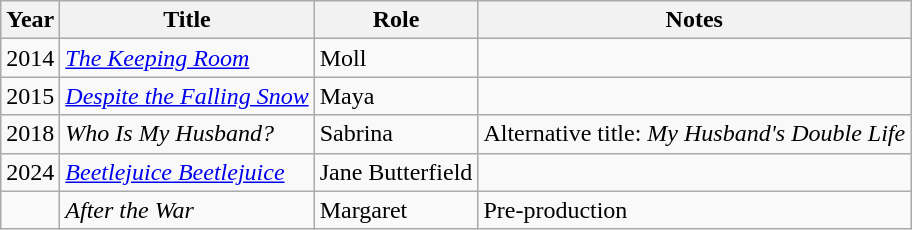<table class="wikitable">
<tr>
<th>Year</th>
<th>Title</th>
<th>Role</th>
<th>Notes</th>
</tr>
<tr>
<td>2014</td>
<td><em><a href='#'>The Keeping Room</a></em></td>
<td>Moll</td>
<td></td>
</tr>
<tr>
<td>2015</td>
<td><em><a href='#'>Despite the Falling Snow</a></em></td>
<td>Maya</td>
<td></td>
</tr>
<tr>
<td>2018</td>
<td><em>Who Is My Husband?</em></td>
<td>Sabrina</td>
<td>Alternative title: <em>My Husband's Double Life</em></td>
</tr>
<tr>
<td>2024</td>
<td><em><a href='#'>Beetlejuice Beetlejuice</a></em></td>
<td>Jane Butterfield</td>
<td></td>
</tr>
<tr>
<td></td>
<td><em>After the War</em></td>
<td>Margaret</td>
<td>Pre-production</td>
</tr>
</table>
